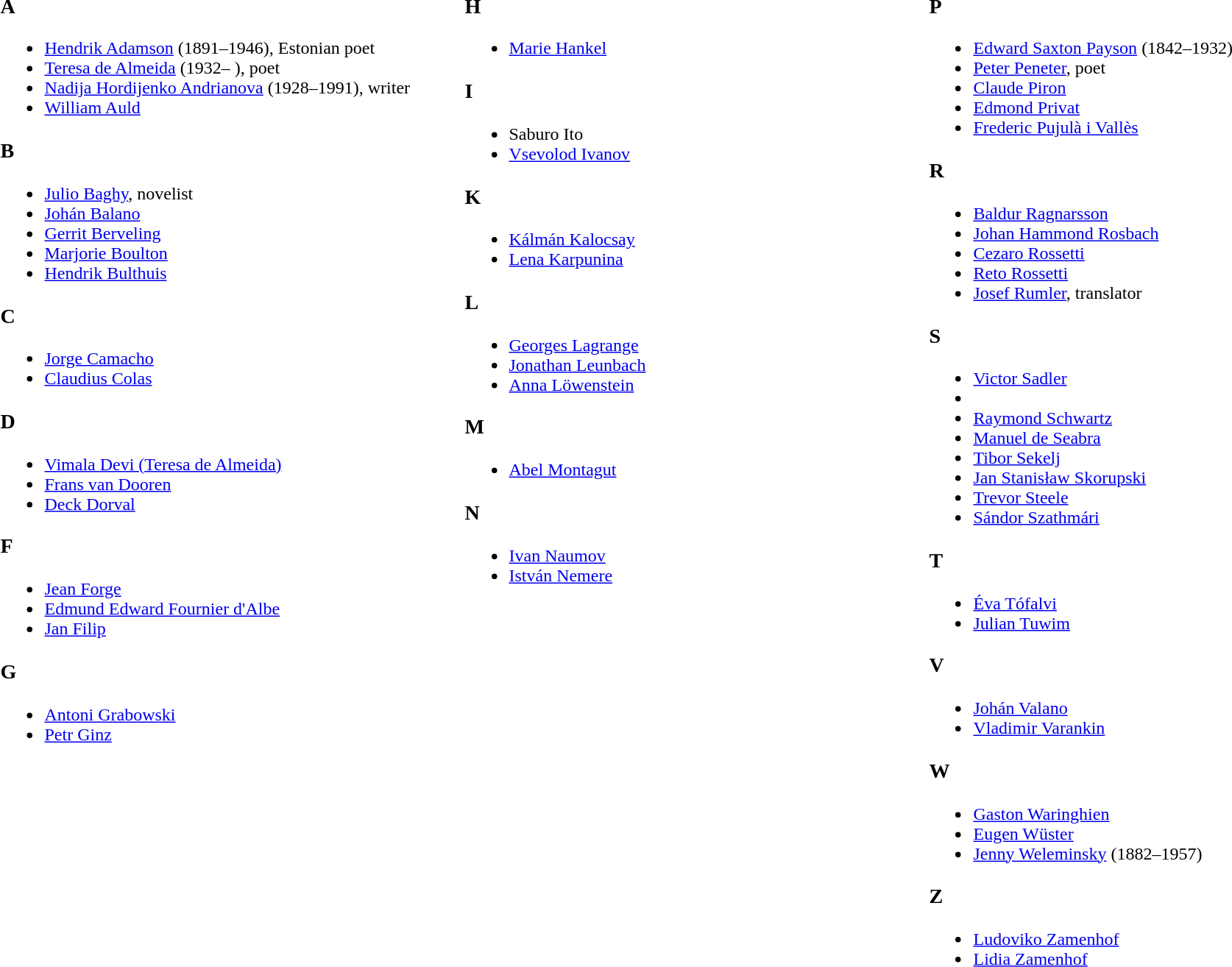<table width="100%">
<tr valign=top>
<td width="25%"><br><h3>A</h3><ul><li><a href='#'>Hendrik Adamson</a> (1891–1946), Estonian poet</li><li><a href='#'>Teresa de Almeida</a> (1932– ), poet</li><li><a href='#'>Nadija Hordijenko Andrianova</a> (1928–1991), writer</li><li><a href='#'>William Auld</a></li></ul><h3>B</h3><ul><li><a href='#'>Julio Baghy</a>, novelist</li><li><a href='#'>Johán Balano</a></li><li><a href='#'>Gerrit Berveling</a></li><li><a href='#'>Marjorie Boulton</a></li><li><a href='#'>Hendrik Bulthuis</a></li></ul><h3>C</h3><ul><li><a href='#'>Jorge Camacho</a></li><li><a href='#'>Claudius Colas</a></li></ul><h3>D</h3><ul><li><a href='#'>Vimala Devi (Teresa de Almeida)</a></li><li><a href='#'>Frans van Dooren</a></li><li><a href='#'>Deck Dorval</a></li></ul><h3>F</h3><ul><li><a href='#'>Jean Forge</a></li><li><a href='#'>Edmund Edward Fournier d'Albe</a></li><li><a href='#'>Jan Filip</a></li></ul><h3>G</h3><ul><li><a href='#'>Antoni Grabowski</a></li><li><a href='#'>Petr Ginz</a></li></ul></td>
<td width="25%"><br><h3>H</h3><ul><li><a href='#'>Marie Hankel</a></li></ul><h3>I</h3><ul><li>Saburo Ito</li><li><a href='#'>Vsevolod Ivanov</a></li></ul><h3>K</h3><ul><li><a href='#'>Kálmán Kalocsay</a></li><li><a href='#'>Lena Karpunina</a></li></ul><h3>L</h3><ul><li><a href='#'>Georges Lagrange</a></li><li><a href='#'>Jonathan Leunbach</a></li><li><a href='#'>Anna Löwenstein</a></li></ul><h3>M</h3><ul><li><a href='#'>Abel Montagut</a></li></ul><h3>N</h3><ul><li><a href='#'>Ivan Naumov</a></li><li><a href='#'>István Nemere</a></li></ul></td>
<td width="25%"><br><h3>P</h3><ul><li><a href='#'>Edward Saxton Payson</a> (1842–1932)</li><li><a href='#'>Peter Peneter</a>, poet</li><li><a href='#'>Claude Piron</a></li><li><a href='#'>Edmond Privat</a></li><li><a href='#'>Frederic Pujulà i Vallès</a></li></ul><h3>R</h3><ul><li><a href='#'>Baldur Ragnarsson</a></li><li><a href='#'>Johan Hammond Rosbach</a></li><li><a href='#'>Cezaro Rossetti</a></li><li><a href='#'>Reto Rossetti</a></li><li><a href='#'>Josef Rumler</a>, translator</li></ul><h3>S</h3><ul><li><a href='#'>Victor Sadler</a></li><li></li><li><a href='#'>Raymond Schwartz</a></li><li><a href='#'>Manuel de Seabra</a></li><li><a href='#'>Tibor Sekelj</a></li><li><a href='#'>Jan Stanisław Skorupski</a></li><li><a href='#'>Trevor Steele</a></li><li><a href='#'>Sándor Szathmári</a></li></ul><h3>T</h3><ul><li><a href='#'>Éva Tófalvi</a></li><li><a href='#'>Julian Tuwim</a></li></ul><h3>V</h3><ul><li><a href='#'>Johán Valano</a></li><li><a href='#'>Vladimir Varankin</a></li></ul><h3>W</h3><ul><li><a href='#'>Gaston Waringhien</a></li><li><a href='#'>Eugen Wüster</a></li><li><a href='#'>Jenny Weleminsky</a> (1882–1957)</li></ul><h3>Z</h3><ul><li><a href='#'>Ludoviko Zamenhof</a></li><li><a href='#'>Lidia Zamenhof</a></li></ul></td>
</tr>
</table>
